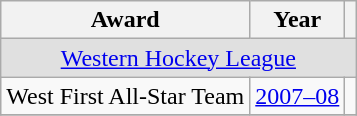<table class="wikitable">
<tr>
<th>Award</th>
<th>Year</th>
<th></th>
</tr>
<tr ALIGN="center" bgcolor="#e0e0e0">
<td colspan="3"><a href='#'>Western Hockey League</a></td>
</tr>
<tr>
<td>West First All-Star Team</td>
<td><a href='#'>2007–08</a></td>
<td></td>
</tr>
<tr>
</tr>
</table>
